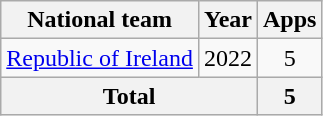<table class="sortable wikitable" style="text-align:center">
<tr>
<th scope="col">National team</th>
<th scope="col">Year</th>
<th !scope="col">Apps</th>
</tr>
<tr>
<td rowspan="1"><a href='#'>Republic of Ireland</a></td>
<td scope="row">2022</td>
<td>5</td>
</tr>
<tr>
<th colspan="2">Total</th>
<th>5</th>
</tr>
</table>
